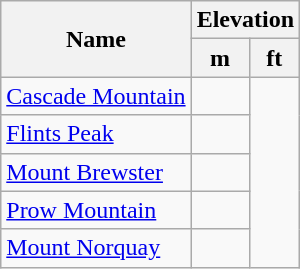<table class="wikitable sortable">
<tr>
<th rowspan=2>Name</th>
<th colspan=2>Elevation</th>
</tr>
<tr>
<th>m</th>
<th>ft</th>
</tr>
<tr>
<td><a href='#'>Cascade Mountain</a></td>
<td></td>
</tr>
<tr>
<td><a href='#'>Flints Peak</a></td>
<td></td>
</tr>
<tr>
<td><a href='#'>Mount Brewster</a></td>
<td></td>
</tr>
<tr>
<td><a href='#'>Prow Mountain</a></td>
<td></td>
</tr>
<tr>
<td><a href='#'>Mount Norquay</a></td>
<td></td>
</tr>
</table>
